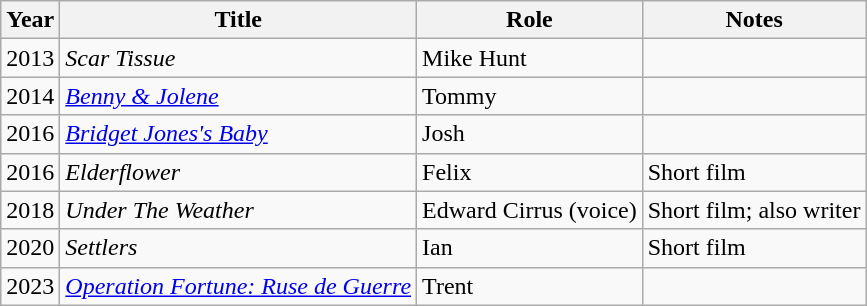<table class="wikitable">
<tr>
<th>Year</th>
<th>Title</th>
<th>Role</th>
<th>Notes</th>
</tr>
<tr>
<td>2013</td>
<td><em>Scar Tissue</em></td>
<td>Mike Hunt</td>
<td></td>
</tr>
<tr>
<td>2014</td>
<td><em><a href='#'>Benny & Jolene</a></em></td>
<td>Tommy</td>
<td></td>
</tr>
<tr>
<td>2016</td>
<td><em><a href='#'>Bridget Jones's Baby</a></em></td>
<td>Josh</td>
<td></td>
</tr>
<tr>
<td>2016</td>
<td><em>Elderflower</em></td>
<td>Felix</td>
<td>Short film</td>
</tr>
<tr>
<td>2018</td>
<td><em>Under The Weather</em></td>
<td>Edward Cirrus (voice)</td>
<td>Short film; also writer</td>
</tr>
<tr>
<td>2020</td>
<td><em>Settlers</em></td>
<td>Ian</td>
<td>Short film</td>
</tr>
<tr>
<td>2023</td>
<td><em><a href='#'>Operation Fortune: Ruse de Guerre</a></em></td>
<td>Trent</td>
<td></td>
</tr>
</table>
